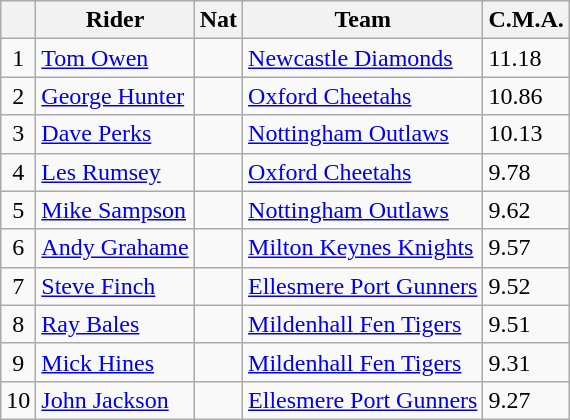<table class=wikitable>
<tr>
<th></th>
<th>Rider</th>
<th>Nat</th>
<th>Team</th>
<th>C.M.A.</th>
</tr>
<tr>
<td align="center">1</td>
<td><a href='#'>Tom Owen</a></td>
<td></td>
<td><a href='#'>Newcastle Diamonds</a></td>
<td>11.18</td>
</tr>
<tr>
<td align="center">2</td>
<td><a href='#'>George Hunter</a></td>
<td></td>
<td><a href='#'>Oxford Cheetahs</a></td>
<td>10.86</td>
</tr>
<tr>
<td align="center">3</td>
<td><a href='#'>Dave Perks</a></td>
<td></td>
<td><a href='#'>Nottingham Outlaws</a></td>
<td>10.13</td>
</tr>
<tr>
<td align="center">4</td>
<td><a href='#'>Les Rumsey</a></td>
<td></td>
<td><a href='#'>Oxford Cheetahs</a></td>
<td>9.78</td>
</tr>
<tr>
<td align="center">5</td>
<td><a href='#'>Mike Sampson</a></td>
<td></td>
<td><a href='#'>Nottingham Outlaws</a></td>
<td>9.62</td>
</tr>
<tr>
<td align="center">6</td>
<td><a href='#'>Andy Grahame</a></td>
<td></td>
<td><a href='#'>Milton Keynes Knights</a></td>
<td>9.57</td>
</tr>
<tr>
<td align="center">7</td>
<td><a href='#'>Steve Finch</a></td>
<td></td>
<td><a href='#'>Ellesmere Port Gunners</a></td>
<td>9.52</td>
</tr>
<tr>
<td align="center">8</td>
<td><a href='#'>Ray Bales</a></td>
<td></td>
<td><a href='#'>Mildenhall Fen Tigers</a></td>
<td>9.51</td>
</tr>
<tr>
<td align="center">9</td>
<td><a href='#'>Mick Hines</a></td>
<td></td>
<td><a href='#'>Mildenhall Fen Tigers</a></td>
<td>9.31</td>
</tr>
<tr>
<td align="center">10</td>
<td><a href='#'>John Jackson</a></td>
<td></td>
<td><a href='#'>Ellesmere Port Gunners</a></td>
<td>9.27</td>
</tr>
</table>
